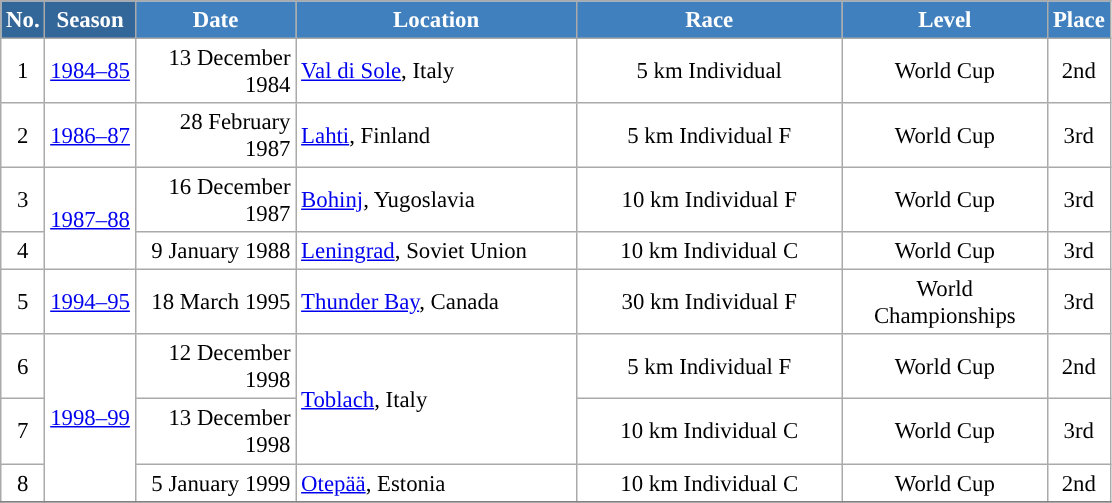<table class="wikitable sortable" style="font-size:95%; text-align:center; border:grey solid 1px; border-collapse:collapse; background:#ffffff;">
<tr style="background:#efefef;">
<th style="background-color:#369; color:white;">No.</th>
<th style="background-color:#369; color:white;">Season</th>
<th style="background-color:#4180be; color:white; width:100px;">Date</th>
<th style="background-color:#4180be; color:white; width:180px;">Location</th>
<th style="background-color:#4180be; color:white; width:170px;">Race</th>
<th style="background-color:#4180be; color:white; width:130px;">Level</th>
<th style="background-color:#4180be; color:white;">Place</th>
</tr>
<tr>
<td align=center>1</td>
<td rowspan=1 align=center><a href='#'>1984–85</a></td>
<td align=right>13 December 1984</td>
<td align=left> <a href='#'>Val di Sole</a>, Italy</td>
<td>5 km Individual</td>
<td>World Cup</td>
<td>2nd</td>
</tr>
<tr>
<td align=center>2</td>
<td rowspan=1 align=center><a href='#'>1986–87</a></td>
<td align=right>28 February 1987</td>
<td align=left> <a href='#'>Lahti</a>, Finland</td>
<td>5 km Individual F</td>
<td>World Cup</td>
<td>3rd</td>
</tr>
<tr>
<td align=center>3</td>
<td rowspan=2 align=center><a href='#'>1987–88</a></td>
<td align=right>16 December 1987</td>
<td align=left> <a href='#'>Bohinj</a>, Yugoslavia</td>
<td>10 km Individual F</td>
<td>World Cup</td>
<td>3rd</td>
</tr>
<tr>
<td align=center>4</td>
<td align=right>9 January 1988</td>
<td align=left> <a href='#'>Leningrad</a>, Soviet Union</td>
<td>10 km Individual C</td>
<td>World Cup</td>
<td>3rd</td>
</tr>
<tr>
<td align=center>5</td>
<td rowspan=1 align=center><a href='#'>1994–95</a></td>
<td align=right>18 March 1995</td>
<td align=left> <a href='#'>Thunder Bay</a>, Canada</td>
<td>30 km Individual F</td>
<td>World Championships</td>
<td>3rd</td>
</tr>
<tr>
<td align=center>6</td>
<td rowspan=3 align=center><a href='#'>1998–99</a></td>
<td align=right>12 December 1998</td>
<td rowspan=2 align=left> <a href='#'>Toblach</a>, Italy</td>
<td>5 km Individual F</td>
<td>World Cup</td>
<td>2nd</td>
</tr>
<tr>
<td align=center>7</td>
<td align=right>13 December 1998</td>
<td>10 km Individual C</td>
<td>World Cup</td>
<td>3rd</td>
</tr>
<tr>
<td align=center>8</td>
<td align=right>5 January 1999</td>
<td align=left> <a href='#'>Otepää</a>, Estonia</td>
<td>10 km Individual C</td>
<td>World Cup</td>
<td>2nd</td>
</tr>
<tr>
</tr>
</table>
